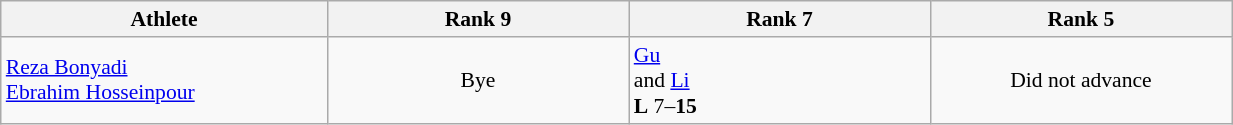<table class="wikitable" width="65%" style="text-align:left; font-size:90%">
<tr>
<th width="13%">Athlete</th>
<th width="12%">Rank 9</th>
<th width="12%">Rank 7</th>
<th width="12%">Rank 5</th>
</tr>
<tr>
<td><a href='#'>Reza Bonyadi</a><br><a href='#'>Ebrahim Hosseinpour</a></td>
<td align=center>Bye</td>
<td> <a href='#'>Gu</a><br>and <a href='#'>Li</a><br><strong>L</strong> 7–<strong>15</strong></td>
<td align=center>Did not advance</td>
</tr>
</table>
